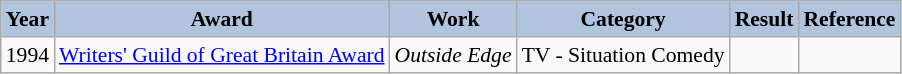<table class="wikitable" style="font-size:90%">
<tr style="text-align:center;">
<th style="background:#B0C4DE;">Year</th>
<th style="background:#B0C4DE;">Award</th>
<th style="background:#B0C4DE;">Work</th>
<th style="background:#B0C4DE;">Category</th>
<th style="background:#B0C4DE;">Result</th>
<th style="background:#B0C4DE;">Reference</th>
</tr>
<tr>
<td>1994</td>
<td><a href='#'>Writers' Guild of Great Britain Award</a></td>
<td><em>Outside Edge</em></td>
<td>TV - Situation Comedy</td>
<td></td>
<td></td>
</tr>
</table>
